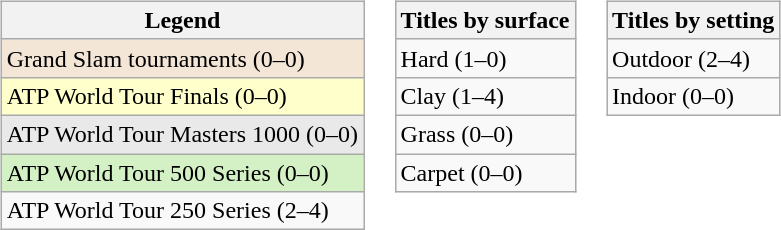<table>
<tr valign="top">
<td><br><table class="wikitable">
<tr>
<th>Legend</th>
</tr>
<tr style="background:#f3e6d7;">
<td>Grand Slam tournaments (0–0)</td>
</tr>
<tr style="background:#ffffcc;">
<td>ATP World Tour Finals (0–0)</td>
</tr>
<tr style="background:#e9e9e9;">
<td>ATP World Tour Masters 1000 (0–0)</td>
</tr>
<tr style="background:#d4f1c5;">
<td>ATP World Tour 500 Series (0–0)</td>
</tr>
<tr>
<td>ATP World Tour 250 Series (2–4)</td>
</tr>
</table>
</td>
<td><br><table class="wikitable">
<tr>
<th>Titles by surface</th>
</tr>
<tr>
<td>Hard (1–0)</td>
</tr>
<tr>
<td>Clay (1–4)</td>
</tr>
<tr>
<td>Grass (0–0)</td>
</tr>
<tr>
<td>Carpet (0–0)</td>
</tr>
</table>
</td>
<td><br><table class="wikitable">
<tr>
<th>Titles by setting</th>
</tr>
<tr>
<td>Outdoor (2–4)</td>
</tr>
<tr>
<td>Indoor (0–0)</td>
</tr>
</table>
</td>
</tr>
</table>
